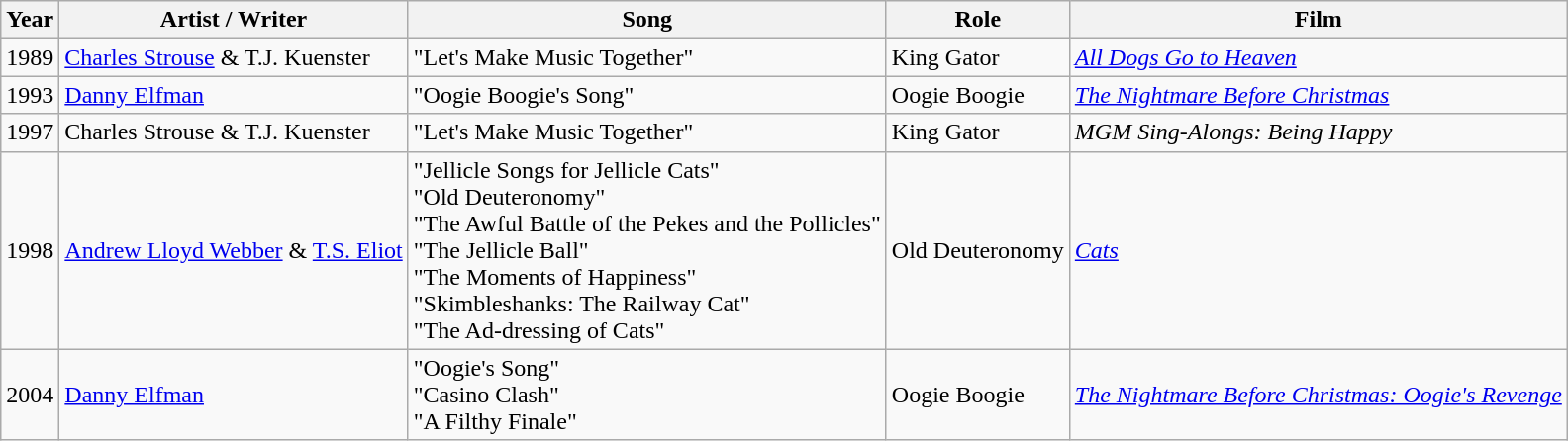<table class="wikitable">
<tr>
<th>Year</th>
<th>Artist / Writer</th>
<th>Song</th>
<th>Role</th>
<th>Film</th>
</tr>
<tr>
<td>1989</td>
<td><a href='#'>Charles Strouse</a> & T.J. Kuenster</td>
<td>"Let's Make Music Together"</td>
<td>King Gator</td>
<td><em><a href='#'>All Dogs Go to Heaven</a></em></td>
</tr>
<tr>
<td>1993</td>
<td><a href='#'>Danny Elfman</a></td>
<td>"Oogie Boogie's Song"</td>
<td>Oogie Boogie</td>
<td><em><a href='#'>The Nightmare Before Christmas</a></em></td>
</tr>
<tr>
<td>1997</td>
<td>Charles Strouse & T.J. Kuenster</td>
<td>"Let's Make Music Together"</td>
<td>King Gator</td>
<td><em>MGM Sing-Alongs: Being Happy</em></td>
</tr>
<tr>
<td>1998</td>
<td><a href='#'>Andrew Lloyd Webber</a> & <a href='#'>T.S. Eliot</a></td>
<td>"Jellicle Songs for Jellicle Cats"<br>"Old Deuteronomy"<br>"The Awful Battle of the Pekes and the Pollicles"<br>"The Jellicle Ball"<br>"The Moments of Happiness"<br>"Skimbleshanks: The Railway Cat"<br>"The Ad-dressing of Cats"</td>
<td>Old Deuteronomy</td>
<td><em><a href='#'>Cats</a></em></td>
</tr>
<tr>
<td>2004</td>
<td><a href='#'>Danny Elfman</a></td>
<td>"Oogie's Song"<br>"Casino Clash"<br>"A Filthy Finale"</td>
<td>Oogie Boogie</td>
<td><em><a href='#'>The Nightmare Before Christmas: Oogie's Revenge</a></em></td>
</tr>
</table>
